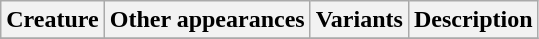<table class="wikitable">
<tr ">
<th>Creature</th>
<th>Other appearances</th>
<th>Variants</th>
<th>Description</th>
</tr>
<tr>
</tr>
</table>
